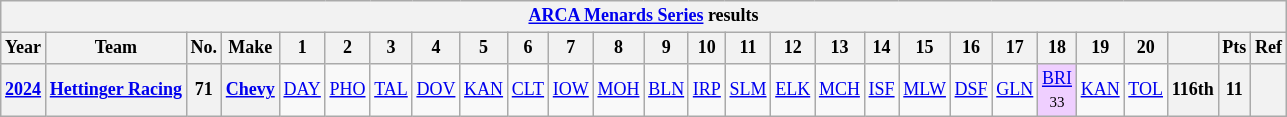<table class="wikitable" style="text-align:center; font-size:75%">
<tr>
<th colspan=27><a href='#'>ARCA Menards Series</a> results</th>
</tr>
<tr>
<th>Year</th>
<th>Team</th>
<th>No.</th>
<th>Make</th>
<th>1</th>
<th>2</th>
<th>3</th>
<th>4</th>
<th>5</th>
<th>6</th>
<th>7</th>
<th>8</th>
<th>9</th>
<th>10</th>
<th>11</th>
<th>12</th>
<th>13</th>
<th>14</th>
<th>15</th>
<th>16</th>
<th>17</th>
<th>18</th>
<th>19</th>
<th>20</th>
<th></th>
<th>Pts</th>
<th>Ref</th>
</tr>
<tr>
<th><a href='#'>2024</a></th>
<th><a href='#'>Hettinger Racing</a></th>
<th>71</th>
<th><a href='#'>Chevy</a></th>
<td><a href='#'>DAY</a></td>
<td><a href='#'>PHO</a></td>
<td><a href='#'>TAL</a></td>
<td><a href='#'>DOV</a></td>
<td><a href='#'>KAN</a></td>
<td><a href='#'>CLT</a></td>
<td><a href='#'>IOW</a></td>
<td><a href='#'>MOH</a></td>
<td><a href='#'>BLN</a></td>
<td><a href='#'>IRP</a></td>
<td><a href='#'>SLM</a></td>
<td><a href='#'>ELK</a></td>
<td><a href='#'>MCH</a></td>
<td><a href='#'>ISF</a></td>
<td><a href='#'>MLW</a></td>
<td><a href='#'>DSF</a></td>
<td><a href='#'>GLN</a></td>
<td style="background:#EFCFFF;"><a href='#'>BRI</a><br><small>33</small></td>
<td><a href='#'>KAN</a></td>
<td><a href='#'>TOL</a></td>
<th>116th</th>
<th>11</th>
<th></th>
</tr>
</table>
